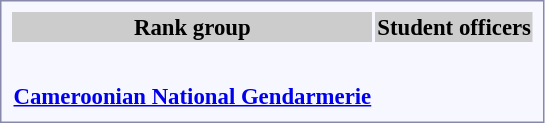<table style="border:1px solid #8888aa; background-color:#f7f8ff; padding:5px; font-size:95%; margin: 0px 12px 12px 0px; text-align:center;">
<tr bgcolor="#CCCCCC">
<th>Rank group</th>
<th colspan=3>Student officers</th>
</tr>
<tr>
<td rowspan=2><strong></strong></td>
<td></td>
<td></td>
<td></td>
</tr>
<tr>
<td></td>
<td></td>
<td></td>
</tr>
<tr>
<td rowspan=2><strong></strong></td>
<td></td>
</tr>
<tr>
<td></td>
</tr>
<tr>
<td rowspan=2><strong></strong></td>
<td></td>
</tr>
<tr>
<td></td>
</tr>
<tr>
<td rowspan=2><strong> <a href='#'>Cameroonian National Gendarmerie</a></strong></td>
<td></td>
<td></td>
<td></td>
</tr>
<tr>
<td></td>
<td></td>
<td></td>
</tr>
</table>
